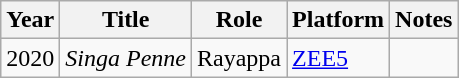<table class="wikitable">
<tr>
<th>Year</th>
<th>Title</th>
<th>Role</th>
<th>Platform</th>
<th>Notes</th>
</tr>
<tr>
<td>2020</td>
<td><em>Singa Penne</em></td>
<td>Rayappa</td>
<td><a href='#'>ZEE5</a></td>
<td></td>
</tr>
</table>
